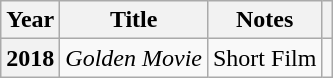<table class="wikitable plainrowheaders">
<tr>
<th scope="col">Year</th>
<th scope="col">Title</th>
<th scope="col">Notes</th>
<th scope="col" class="unsortable"></th>
</tr>
<tr>
<th scope="row">2018</th>
<td><em>Golden Movie</em></td>
<td>Short Film</td>
<td></td>
</tr>
</table>
